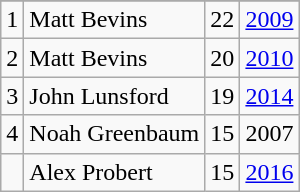<table class="wikitable">
<tr>
</tr>
<tr>
<td>1</td>
<td>Matt Bevins</td>
<td>22</td>
<td><a href='#'>2009</a></td>
</tr>
<tr>
<td>2</td>
<td>Matt Bevins</td>
<td>20</td>
<td><a href='#'>2010</a></td>
</tr>
<tr>
<td>3</td>
<td>John Lunsford</td>
<td>19</td>
<td><a href='#'>2014</a></td>
</tr>
<tr>
<td>4</td>
<td>Noah Greenbaum</td>
<td>15</td>
<td>2007</td>
</tr>
<tr>
<td></td>
<td>Alex Probert</td>
<td>15</td>
<td><a href='#'>2016</a></td>
</tr>
</table>
